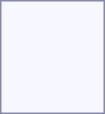<table style="border:1px solid #8888aa; background-color:#f7f8ff; padding:5px; font-size:95%; margin: 0px 12px 12px 0px;">
<tr style="text-align:center;">
<td rowspan=2><strong></strong></td>
<td colspan=2></td>
<td colspan=2></td>
<td colspan=2></td>
<td colspan=2></td>
<td colspan=2></td>
<td colspan=2></td>
<td colspan=2></td>
<td colspan=2></td>
<td colspan=1></td>
<td colspan=1></td>
<td colspan=2></td>
<td colspan=2></td>
<td colspan=2></td>
</tr>
<tr style="text-align:center;">
<td colspan=2><br><br></td>
<td colspan=2><br><br></td>
<td colspan=2><br><br></td>
<td colspan=2><br><br></td>
<td colspan=2><br><br></td>
<td colspan=2><br><br></td>
<td colspan=2><br><br></td>
<td colspan=2><br><br></td>
<td colspan=1><br><br></td>
<td colspan=1><br><br></td>
<td colspan=2><br><br></td>
<td colspan=2><br><br></td>
<td colspan=2><br><br><br></td>
</tr>
</table>
